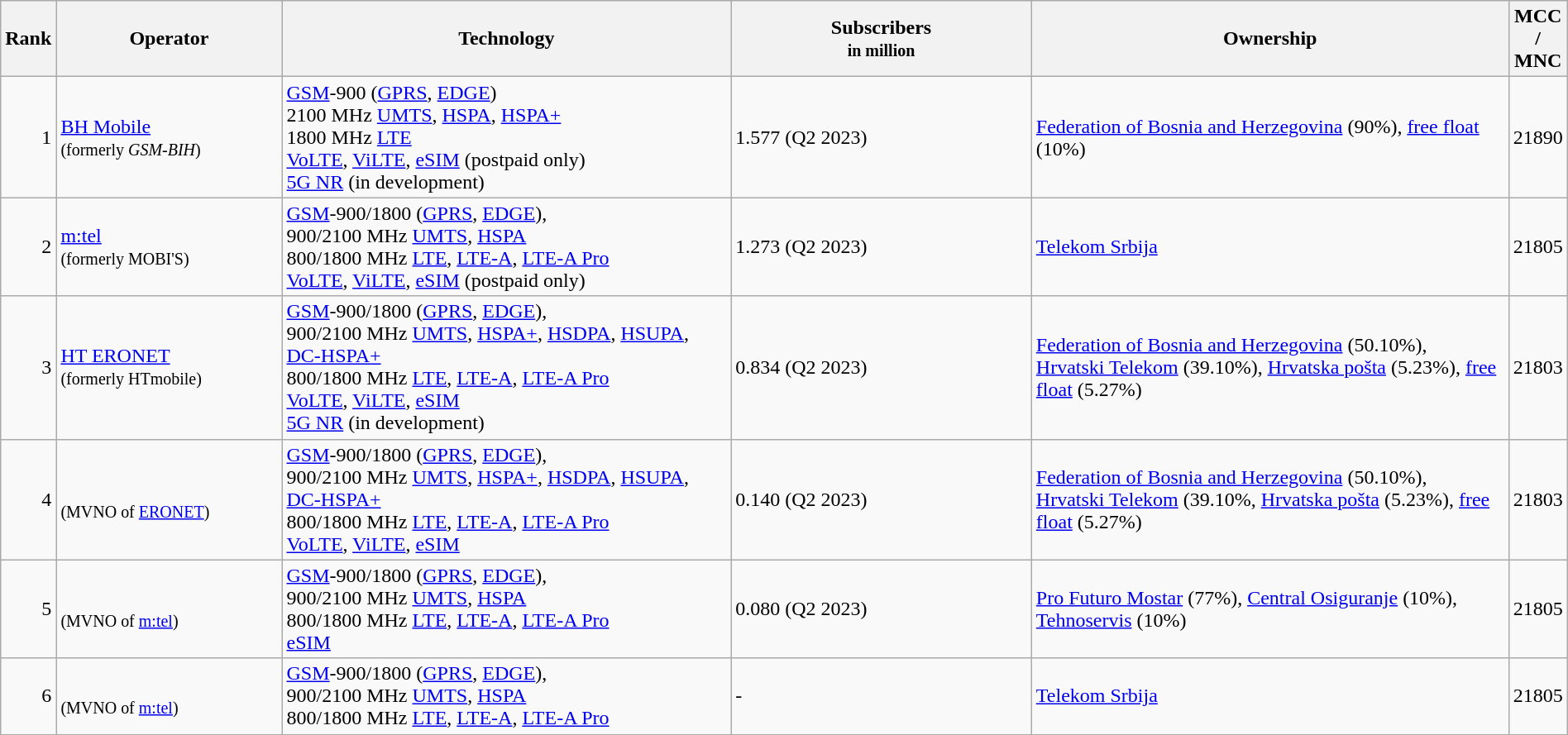<table class="wikitable" style="width:100%;">
<tr>
<th style="width:3%;">Rank</th>
<th style="width:15%;">Operator</th>
<th style="width:30%;">Technology</th>
<th style="width:20%;">Subscribers <br><small>in million</small></th>
<th style="width:32%;">Ownership</th>
<th>MCC / MNC</th>
</tr>
<tr>
<td align=right>1</td>
<td><a href='#'>BH Mobile</a><br><small>(formerly <em>GSM-BIH</em>)</small></td>
<td><a href='#'>GSM</a>-900 (<a href='#'>GPRS</a>, <a href='#'>EDGE</a>) <br> 2100 MHz <a href='#'>UMTS</a>, <a href='#'>HSPA</a>, <a href='#'>HSPA+</a><br>1800 MHz <a href='#'>LTE</a><br><a href='#'>VoLTE</a>, <a href='#'>ViLTE</a>, <a href='#'>eSIM</a> (postpaid only)<br><a href='#'>5G NR</a> (in development)</td>
<td>1.577 (Q2 2023)</td>
<td><a href='#'>Federation of Bosnia and Herzegovina</a> (90%), <a href='#'>free float</a> (10%)</td>
<td>21890</td>
</tr>
<tr>
<td align=right>2</td>
<td><a href='#'>m:tel</a><br><small>(formerly MOBI'S)</small></td>
<td><a href='#'>GSM</a>-900/1800 (<a href='#'>GPRS</a>, <a href='#'>EDGE</a>), <br> 900/2100 MHz <a href='#'>UMTS</a>, <a href='#'>HSPA</a><br>800/1800 MHz <a href='#'>LTE</a>, <a href='#'>LTE-A</a>, <a href='#'>LTE-A Pro</a><br><a href='#'>VoLTE</a>, <a href='#'>ViLTE</a>, <a href='#'>eSIM</a> (postpaid only)</td>
<td>1.273 (Q2 2023)</td>
<td><a href='#'>Telekom Srbija</a></td>
<td>21805</td>
</tr>
<tr>
<td align=right>3</td>
<td><a href='#'>HT ERONET</a><br><small>(formerly HTmobile)</small></td>
<td><a href='#'>GSM</a>-900/1800 (<a href='#'>GPRS</a>, <a href='#'>EDGE</a>), <br> 900/2100 MHz <a href='#'>UMTS</a>, <a href='#'>HSPA+</a>, <a href='#'>HSDPA</a>, <a href='#'>HSUPA</a>, <a href='#'>DC-HSPA+</a><br>800/1800 MHz <a href='#'>LTE</a>, <a href='#'>LTE-A</a>, <a href='#'>LTE-A Pro</a><br><a href='#'>VoLTE</a>, <a href='#'>ViLTE</a>, <a href='#'>eSIM</a><br><a href='#'>5G NR</a> (in development)</td>
<td>0.834 (Q2 2023)</td>
<td><a href='#'>Federation of Bosnia and Herzegovina</a> (50.10%),<br><a href='#'>Hrvatski Telekom</a> (39.10%), <a href='#'>Hrvatska pošta</a> (5.23%), <a href='#'>free float</a>
(5.27%)</td>
<td>21803</td>
</tr>
<tr>
<td align=right>4</td>
<td><br><small>(MVNO of <a href='#'>ERONET</a>)</small></td>
<td><a href='#'>GSM</a>-900/1800 (<a href='#'>GPRS</a>, <a href='#'>EDGE</a>), <br> 900/2100 MHz <a href='#'>UMTS</a>, <a href='#'>HSPA+</a>, <a href='#'>HSDPA</a>, <a href='#'>HSUPA</a>, <a href='#'>DC-HSPA+</a><br>800/1800 MHz <a href='#'>LTE</a>, <a href='#'>LTE-A</a>, <a href='#'>LTE-A Pro</a><br><a href='#'>VoLTE</a>, <a href='#'>ViLTE</a>, <a href='#'>eSIM</a></td>
<td>0.140 (Q2 2023)</td>
<td><a href='#'>Federation of Bosnia and Herzegovina</a> (50.10%),<br><a href='#'>Hrvatski Telekom</a> (39.10%, <a href='#'>Hrvatska pošta</a> (5.23%), <a href='#'>free float</a> 
(5.27%)</td>
<td>21803</td>
</tr>
<tr>
<td align=right>5</td>
<td><br><small>(MVNO of <a href='#'>m:tel</a>)</small></td>
<td><a href='#'>GSM</a>-900/1800 (<a href='#'>GPRS</a>, <a href='#'>EDGE</a>), <br> 900/2100 MHz <a href='#'>UMTS</a>, <a href='#'>HSPA</a><br>800/1800 MHz <a href='#'>LTE</a>, <a href='#'>LTE-A</a>, <a href='#'>LTE-A Pro</a><br><a href='#'>eSIM</a></td>
<td>0.080 (Q2 2023)</td>
<td><a href='#'>Pro Futuro Mostar</a> (77%), <a href='#'>Central Osiguranje</a> (10%), <a href='#'>Tehnoservis</a> (10%)</td>
<td>21805</td>
</tr>
<tr>
<td align=right>6</td>
<td><br><small>(MVNO of <a href='#'>m:tel</a>)</small></td>
<td><a href='#'>GSM</a>-900/1800 (<a href='#'>GPRS</a>, <a href='#'>EDGE</a>), <br> 900/2100 MHz <a href='#'>UMTS</a>, <a href='#'>HSPA</a><br>800/1800 MHz <a href='#'>LTE</a>, <a href='#'>LTE-A</a>, <a href='#'>LTE-A Pro</a></td>
<td>-</td>
<td><a href='#'>Telekom Srbija</a></td>
<td>21805</td>
</tr>
</table>
